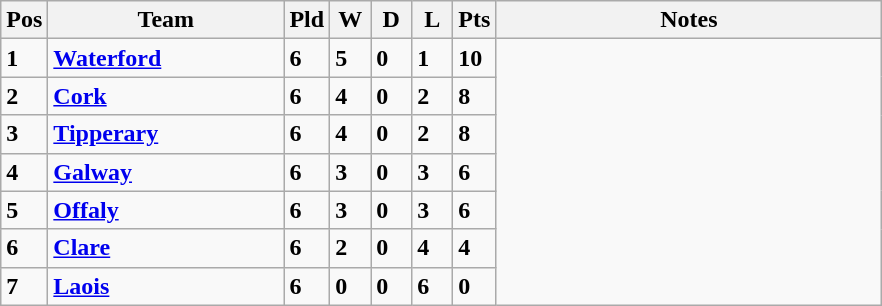<table class="wikitable" style="text-align: centre;">
<tr>
<th width=20>Pos</th>
<th width=150>Team</th>
<th width=20>Pld</th>
<th width=20>W</th>
<th width=20>D</th>
<th width=20>L</th>
<th width=20>Pts</th>
<th width=250>Notes</th>
</tr>
<tr style>
<td><strong>1</strong></td>
<td align=left><strong> <a href='#'>Waterford</a> </strong></td>
<td><strong>6</strong></td>
<td><strong>5</strong></td>
<td><strong>0</strong></td>
<td><strong>1</strong></td>
<td><strong>10</strong></td>
</tr>
<tr style>
<td><strong>2</strong></td>
<td align=left><strong> <a href='#'>Cork</a> </strong></td>
<td><strong>6</strong></td>
<td><strong>4</strong></td>
<td><strong>0</strong></td>
<td><strong>2</strong></td>
<td><strong>8</strong></td>
</tr>
<tr style>
<td><strong>3</strong></td>
<td align=left><strong> <a href='#'>Tipperary</a> </strong></td>
<td><strong>6</strong></td>
<td><strong>4</strong></td>
<td><strong>0</strong></td>
<td><strong>2</strong></td>
<td><strong>8</strong></td>
</tr>
<tr style>
<td><strong>4</strong></td>
<td align=left><strong> <a href='#'>Galway</a> </strong></td>
<td><strong>6</strong></td>
<td><strong>3</strong></td>
<td><strong>0</strong></td>
<td><strong>3</strong></td>
<td><strong>6</strong></td>
</tr>
<tr style>
<td><strong>5</strong></td>
<td align=left><strong> <a href='#'>Offaly</a> </strong></td>
<td><strong>6</strong></td>
<td><strong>3</strong></td>
<td><strong>0</strong></td>
<td><strong>3</strong></td>
<td><strong>6</strong></td>
</tr>
<tr style>
<td><strong>6</strong></td>
<td align=left><strong> <a href='#'>Clare</a> </strong></td>
<td><strong>6</strong></td>
<td><strong>2</strong></td>
<td><strong>0</strong></td>
<td><strong>4</strong></td>
<td><strong>4</strong></td>
</tr>
<tr style>
<td><strong>7</strong></td>
<td align=left><strong> <a href='#'>Laois</a> </strong></td>
<td><strong>6</strong></td>
<td><strong>0</strong></td>
<td><strong>0</strong></td>
<td><strong>6</strong></td>
<td><strong>0</strong></td>
</tr>
</table>
